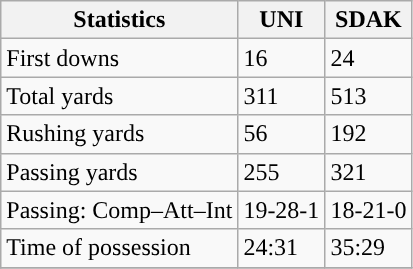<table class="wikitable" style="float: left;">
<tr>
<th>Statistics</th>
<th>UNI</th>
<th>SDAK</th>
</tr>
<tr>
<td>First downs</td>
<td>16</td>
<td>24</td>
</tr>
<tr>
<td>Total yards</td>
<td>311</td>
<td>513</td>
</tr>
<tr>
<td>Rushing yards</td>
<td>56</td>
<td>192</td>
</tr>
<tr>
<td>Passing yards</td>
<td>255</td>
<td>321</td>
</tr>
<tr>
<td>Passing: Comp–Att–Int</td>
<td>19-28-1</td>
<td>18-21-0</td>
</tr>
<tr>
<td>Time of possession</td>
<td>24:31</td>
<td>35:29</td>
</tr>
<tr>
</tr>
</table>
